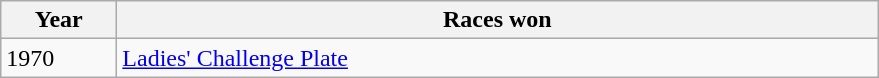<table class="wikitable">
<tr>
<th width=70>Year</th>
<th width=500>Races won</th>
</tr>
<tr>
<td>1970</td>
<td><a href='#'>Ladies' Challenge Plate</a></td>
</tr>
</table>
